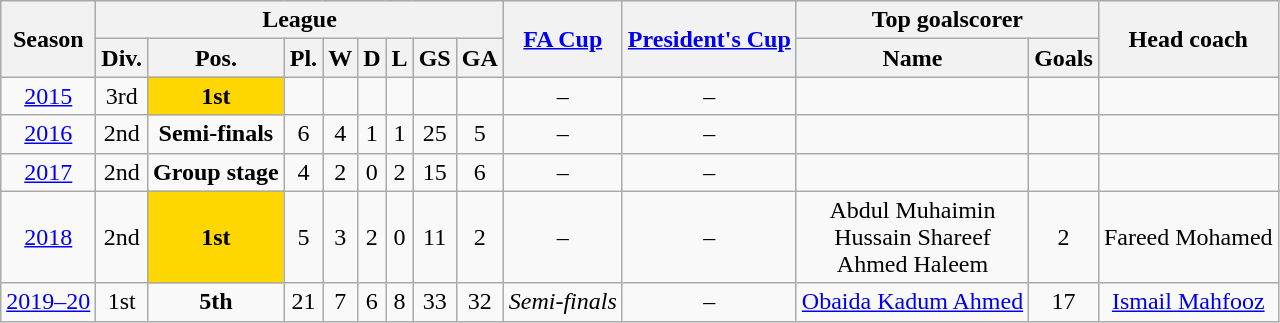<table class="wikitable">
<tr style="background:#efefef;">
<th rowspan="2">Season</th>
<th colspan="8">League</th>
<th rowspan="2"><a href='#'>FA Cup</a></th>
<th rowspan="2"><a href='#'>President's Cup</a></th>
<th colspan="2">Top goalscorer</th>
<th rowspan="2">Head coach</th>
</tr>
<tr>
<th>Div.</th>
<th>Pos.</th>
<th>Pl.</th>
<th>W</th>
<th>D</th>
<th>L</th>
<th>GS</th>
<th>GA</th>
<th>Name</th>
<th>Goals</th>
</tr>
<tr>
<td align=center><a href='#'>2015</a></td>
<td align=center>3rd</td>
<td style="text-align:center; background:gold;"><strong>1st</strong></td>
<td align=center></td>
<td align=center></td>
<td align=center></td>
<td align=center></td>
<td align=center></td>
<td align=center></td>
<td align=center>–</td>
<td align=center>–</td>
<td align=center></td>
<td align=center></td>
<td align=center></td>
</tr>
<tr>
<td align=center><a href='#'>2016</a></td>
<td align=center>2nd</td>
<td align=center><strong>Semi-finals</strong></td>
<td align=center>6</td>
<td align=center>4</td>
<td align=center>1</td>
<td align=center>1</td>
<td align=center>25</td>
<td align=center>5</td>
<td align=center>–</td>
<td align=center>–</td>
<td align=center></td>
<td align=center></td>
<td align=center></td>
</tr>
<tr>
<td align=center><a href='#'>2017</a></td>
<td align=center>2nd</td>
<td align=center><strong>Group stage</strong></td>
<td align=center>4</td>
<td align=center>2</td>
<td align=center>0</td>
<td align=center>2</td>
<td align=center>15</td>
<td align=center>6</td>
<td align=center>–</td>
<td align=center>–</td>
<td align=center></td>
<td align=center></td>
<td align=center></td>
</tr>
<tr>
<td align=center><a href='#'>2018</a></td>
<td align=center>2nd</td>
<td style="text-align:center; background:gold;"><strong>1st</strong></td>
<td align=center>5</td>
<td align=center>3</td>
<td align=center>2</td>
<td align=center>0</td>
<td align=center>11</td>
<td align=center>2</td>
<td align=center>–</td>
<td align=center>–</td>
<td align=center> Abdul Muhaimin<br> Hussain Shareef<br> Ahmed Haleem</td>
<td align=center>2</td>
<td align=center> Fareed Mohamed</td>
</tr>
<tr>
<td align=center><a href='#'>2019–20</a></td>
<td align=center>1st</td>
<td align=center><strong>5th</strong></td>
<td align=center>21</td>
<td align=center>7</td>
<td align=center>6</td>
<td align=center>8</td>
<td align=center>33</td>
<td align=center>32</td>
<td align=center><em>Semi-finals</em></td>
<td align=center>–</td>
<td align=center> <a href='#'>Obaida Kadum Ahmed</a></td>
<td align=center>17</td>
<td align=center> <a href='#'>Ismail Mahfooz</a></td>
</tr>
</table>
